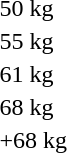<table>
<tr>
<td>50 kg</td>
<td></td>
<td></td>
<td></td>
</tr>
<tr>
<td>55 kg</td>
<td></td>
<td></td>
<td></td>
</tr>
<tr>
<td>61 kg</td>
<td></td>
<td></td>
<td></td>
</tr>
<tr>
<td>68 kg</td>
<td></td>
<td></td>
<td></td>
</tr>
<tr>
<td>+68 kg</td>
<td></td>
<td></td>
<td></td>
</tr>
</table>
